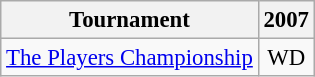<table class="wikitable" style="font-size:95%;text-align:center;">
<tr>
<th>Tournament</th>
<th>2007</th>
</tr>
<tr>
<td align=left><a href='#'>The Players Championship</a></td>
<td>WD</td>
</tr>
</table>
